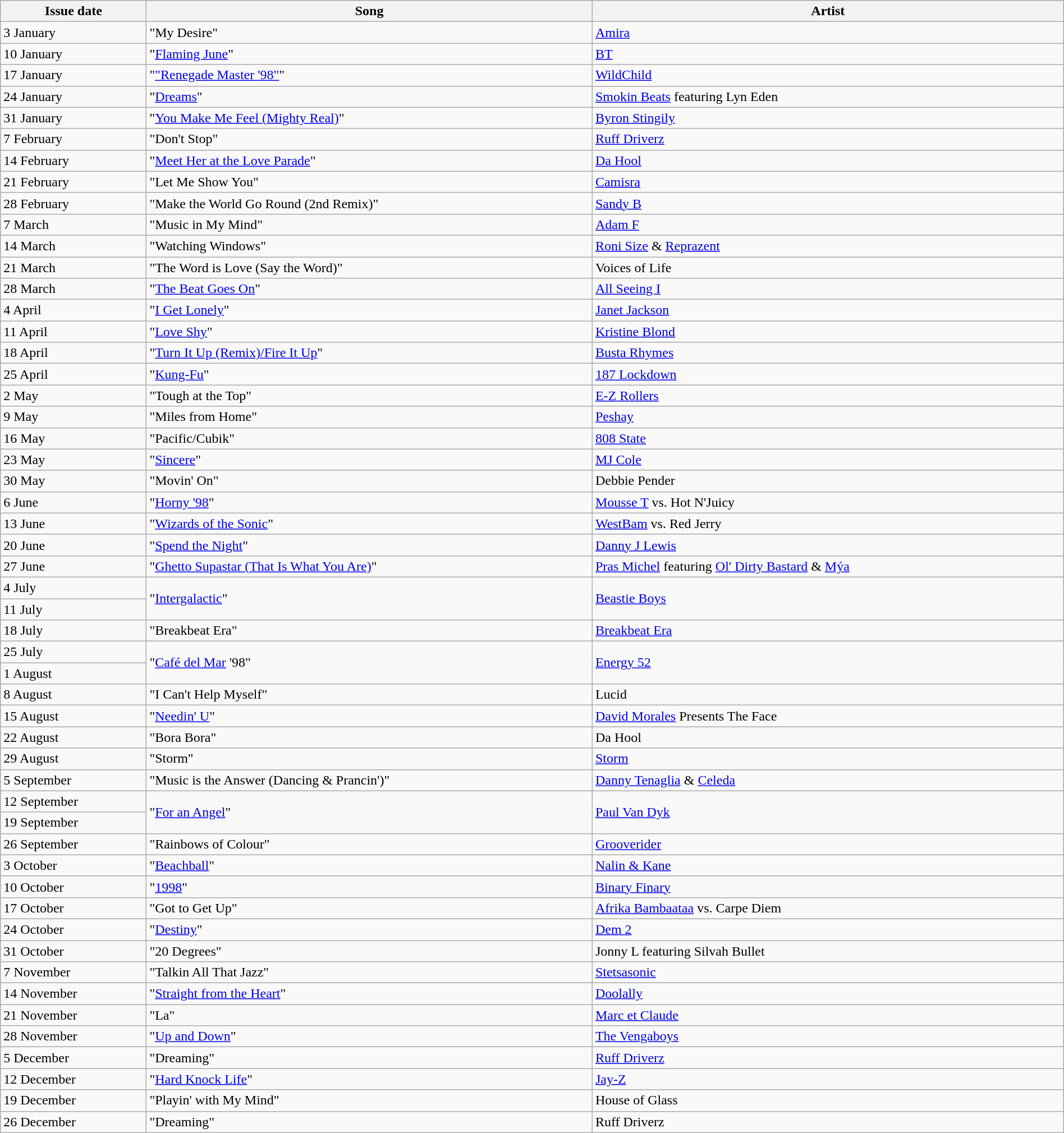<table width="100%" class=wikitable>
<tr>
<th>Issue date</th>
<th>Song</th>
<th>Artist</th>
</tr>
<tr>
<td>3 January</td>
<td>"My Desire"</td>
<td><a href='#'>Amira</a></td>
</tr>
<tr>
<td>10 January</td>
<td>"<a href='#'>Flaming June</a>"</td>
<td><a href='#'>BT</a></td>
</tr>
<tr>
<td>17 January</td>
<td>"<a href='#'>"Renegade Master '98"</a>"</td>
<td><a href='#'>WildChild</a></td>
</tr>
<tr>
<td>24 January</td>
<td>"<a href='#'>Dreams</a>"</td>
<td><a href='#'>Smokin Beats</a> featuring Lyn Eden</td>
</tr>
<tr>
<td>31 January</td>
<td>"<a href='#'>You Make Me Feel (Mighty Real)</a>"</td>
<td><a href='#'>Byron Stingily</a></td>
</tr>
<tr>
<td>7 February</td>
<td>"Don't Stop"</td>
<td><a href='#'>Ruff Driverz</a></td>
</tr>
<tr>
<td>14 February</td>
<td>"<a href='#'>Meet Her at the Love Parade</a>"</td>
<td><a href='#'>Da Hool</a></td>
</tr>
<tr>
<td>21 February</td>
<td>"Let Me Show You"</td>
<td><a href='#'>Camisra</a></td>
</tr>
<tr>
<td>28 February</td>
<td>"Make the World Go Round (2nd Remix)"</td>
<td><a href='#'>Sandy B</a></td>
</tr>
<tr>
<td>7 March</td>
<td>"Music in My Mind"</td>
<td><a href='#'>Adam F</a></td>
</tr>
<tr>
<td>14 March</td>
<td>"Watching Windows"</td>
<td><a href='#'>Roni Size</a> & <a href='#'>Reprazent</a></td>
</tr>
<tr>
<td>21 March</td>
<td>"The Word is Love (Say the Word)"</td>
<td>Voices of Life</td>
</tr>
<tr>
<td>28 March</td>
<td>"<a href='#'>The Beat Goes On</a>"</td>
<td><a href='#'>All Seeing I</a></td>
</tr>
<tr>
<td>4 April</td>
<td>"<a href='#'>I Get Lonely</a>"</td>
<td><a href='#'>Janet Jackson</a></td>
</tr>
<tr>
<td>11 April</td>
<td>"<a href='#'>Love Shy</a>"</td>
<td><a href='#'>Kristine Blond</a></td>
</tr>
<tr>
<td>18 April</td>
<td>"<a href='#'>Turn It Up (Remix)/Fire It Up</a>"</td>
<td><a href='#'>Busta Rhymes</a></td>
</tr>
<tr>
<td>25 April</td>
<td>"<a href='#'>Kung-Fu</a>"</td>
<td><a href='#'>187 Lockdown</a></td>
</tr>
<tr>
<td>2 May</td>
<td>"Tough at the Top"</td>
<td><a href='#'>E-Z Rollers</a></td>
</tr>
<tr>
<td>9 May</td>
<td>"Miles from Home"</td>
<td><a href='#'>Peshay</a></td>
</tr>
<tr>
<td>16 May</td>
<td>"Pacific/Cubik"</td>
<td><a href='#'>808 State</a></td>
</tr>
<tr>
<td>23 May</td>
<td>"<a href='#'>Sincere</a>"</td>
<td><a href='#'>MJ Cole</a></td>
</tr>
<tr>
<td>30 May</td>
<td>"Movin' On"</td>
<td>Debbie Pender</td>
</tr>
<tr>
<td>6 June</td>
<td>"<a href='#'>Horny '98</a>"</td>
<td><a href='#'>Mousse T</a> vs. Hot N'Juicy</td>
</tr>
<tr>
<td>13 June</td>
<td>"<a href='#'>Wizards of the Sonic</a>"</td>
<td><a href='#'>WestBam</a> vs. Red Jerry</td>
</tr>
<tr>
<td>20 June</td>
<td>"<a href='#'>Spend the Night</a>"</td>
<td><a href='#'>Danny J Lewis</a></td>
</tr>
<tr>
<td>27 June</td>
<td>"<a href='#'>Ghetto Supastar (That Is What You Are)</a>"</td>
<td><a href='#'>Pras Michel</a> featuring <a href='#'>Ol' Dirty Bastard</a> & <a href='#'>Mýa</a></td>
</tr>
<tr>
<td>4 July</td>
<td rowspan="2">"<a href='#'>Intergalactic</a>"</td>
<td rowspan="2"><a href='#'>Beastie Boys</a></td>
</tr>
<tr>
<td>11 July</td>
</tr>
<tr>
<td>18 July</td>
<td>"Breakbeat Era"</td>
<td><a href='#'>Breakbeat Era</a></td>
</tr>
<tr>
<td>25 July</td>
<td rowspan="2">"<a href='#'>Café del Mar</a> '98"</td>
<td rowspan="2"><a href='#'>Energy 52</a></td>
</tr>
<tr>
<td>1 August</td>
</tr>
<tr>
<td>8 August</td>
<td>"I Can't Help Myself"</td>
<td>Lucid</td>
</tr>
<tr>
<td>15 August</td>
<td>"<a href='#'>Needin' U</a>"</td>
<td><a href='#'>David Morales</a> Presents The Face</td>
</tr>
<tr>
<td>22 August</td>
<td>"Bora Bora"</td>
<td>Da Hool</td>
</tr>
<tr>
<td>29 August</td>
<td>"Storm"</td>
<td><a href='#'>Storm</a></td>
</tr>
<tr>
<td>5 September</td>
<td>"Music is the Answer (Dancing & Prancin')"</td>
<td><a href='#'>Danny Tenaglia</a> & <a href='#'>Celeda</a></td>
</tr>
<tr>
<td>12 September</td>
<td rowspan="2">"<a href='#'>For an Angel</a>"</td>
<td rowspan="2"><a href='#'>Paul Van Dyk</a></td>
</tr>
<tr>
<td>19 September</td>
</tr>
<tr>
<td>26 September</td>
<td>"Rainbows of Colour"</td>
<td><a href='#'>Grooverider</a></td>
</tr>
<tr>
<td>3 October</td>
<td>"<a href='#'>Beachball</a>"</td>
<td><a href='#'>Nalin & Kane</a></td>
</tr>
<tr>
<td>10 October</td>
<td>"<a href='#'>1998</a>"</td>
<td><a href='#'>Binary Finary</a></td>
</tr>
<tr>
<td>17 October</td>
<td>"Got to Get Up"</td>
<td><a href='#'>Afrika Bambaataa</a> vs. Carpe Diem</td>
</tr>
<tr>
<td>24 October</td>
<td>"<a href='#'>Destiny</a>"</td>
<td><a href='#'>Dem 2</a></td>
</tr>
<tr>
<td>31 October</td>
<td>"20 Degrees"</td>
<td>Jonny L featuring Silvah Bullet</td>
</tr>
<tr>
<td>7 November</td>
<td>"Talkin All That Jazz"</td>
<td><a href='#'>Stetsasonic</a></td>
</tr>
<tr>
<td>14 November</td>
<td>"<a href='#'>Straight from the Heart</a>"</td>
<td><a href='#'>Doolally</a></td>
</tr>
<tr>
<td>21 November</td>
<td>"La"</td>
<td><a href='#'>Marc et Claude</a></td>
</tr>
<tr>
<td>28 November</td>
<td>"<a href='#'>Up and Down</a>"</td>
<td><a href='#'>The Vengaboys</a></td>
</tr>
<tr>
<td>5 December</td>
<td>"Dreaming"</td>
<td><a href='#'>Ruff Driverz</a></td>
</tr>
<tr>
<td>12 December</td>
<td>"<a href='#'>Hard Knock Life</a>"</td>
<td><a href='#'>Jay-Z</a></td>
</tr>
<tr>
<td>19 December</td>
<td>"Playin' with My Mind"</td>
<td>House of Glass</td>
</tr>
<tr>
<td>26 December</td>
<td>"Dreaming"</td>
<td>Ruff Driverz</td>
</tr>
</table>
